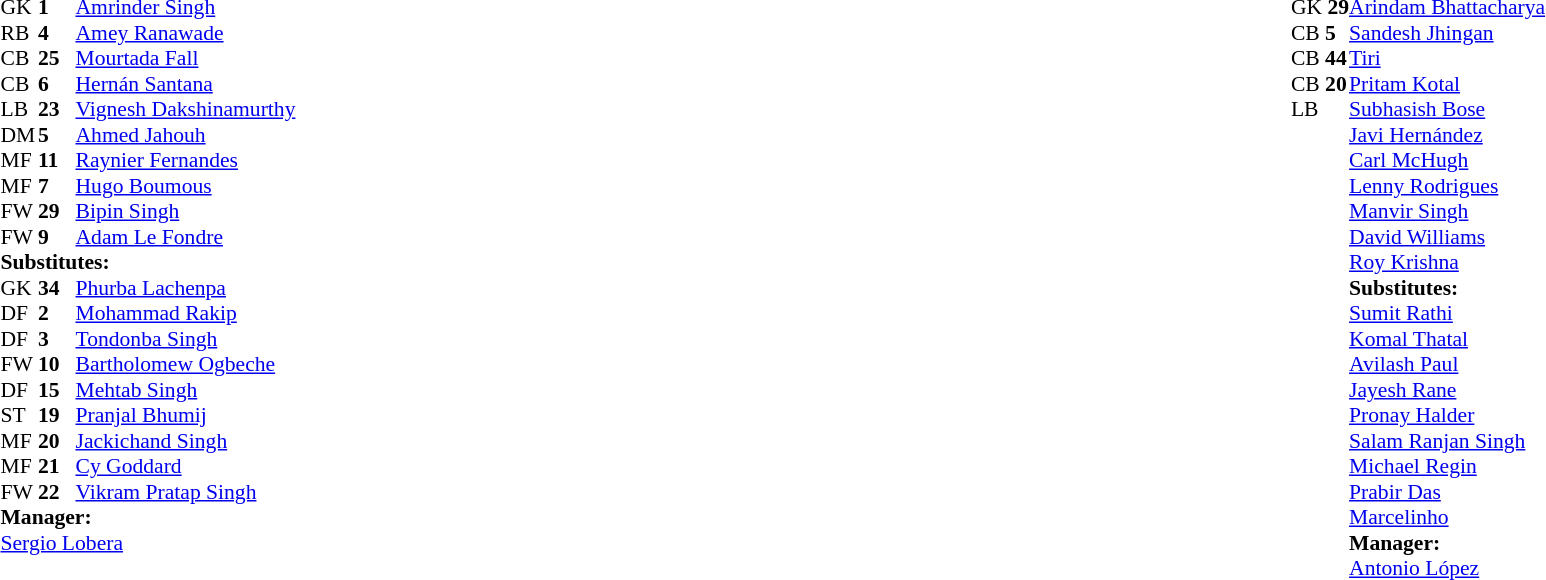<table style="width:100%">
<tr>
<td valign="top" width="40%"><br><table style="font-size:90%" cellspacing="0" cellpadding="0">
<tr>
<th width=25></th>
<th width=25></th>
</tr>
<tr>
<td>GK</td>
<td><strong>1</strong></td>
<td> <a href='#'>Amrinder Singh</a></td>
</tr>
<tr>
<td>RB</td>
<td><strong>4</strong></td>
<td> <a href='#'>Amey Ranawade</a></td>
<td></td>
<td></td>
</tr>
<tr>
<td>CB</td>
<td><strong>25</strong></td>
<td> <a href='#'>Mourtada Fall</a></td>
</tr>
<tr>
<td>CB</td>
<td><strong>6</strong></td>
<td> <a href='#'>Hernán Santana</a></td>
<td></td>
</tr>
<tr>
<td>LB</td>
<td><strong>23</strong></td>
<td> <a href='#'>Vignesh Dakshinamurthy</a></td>
<td></td>
</tr>
<tr>
<td>DM</td>
<td><strong>5</strong></td>
<td> <a href='#'>Ahmed Jahouh</a></td>
</tr>
<tr>
<td>MF</td>
<td><strong>11</strong></td>
<td> <a href='#'>Raynier Fernandes</a></td>
</tr>
<tr>
<td>MF</td>
<td><strong>7</strong></td>
<td> <a href='#'>Hugo Boumous</a></td>
<td></td>
<td></td>
</tr>
<tr>
<td>FW</td>
<td><strong>29</strong></td>
<td> <a href='#'>Bipin Singh</a></td>
<td></td>
</tr>
<tr>
<td>FW</td>
<td><strong>9</strong></td>
<td> <a href='#'>Adam Le Fondre</a></td>
<td></td>
<td></td>
</tr>
<tr>
<td colspan=3><strong>Substitutes:</strong></td>
</tr>
<tr>
<td>GK</td>
<td><strong>34</strong></td>
<td> <a href='#'>Phurba Lachenpa</a></td>
</tr>
<tr>
<td>DF</td>
<td><strong>2</strong></td>
<td> <a href='#'>Mohammad Rakip</a></td>
<td></td>
<td></td>
</tr>
<tr>
<td>DF</td>
<td><strong>3</strong></td>
<td> <a href='#'>Tondonba Singh</a></td>
</tr>
<tr>
<td>FW</td>
<td><strong>10</strong></td>
<td> <a href='#'>Bartholomew Ogbeche</a></td>
<td></td>
<td></td>
</tr>
<tr>
<td>DF</td>
<td><strong>15</strong></td>
<td> <a href='#'>Mehtab Singh</a></td>
</tr>
<tr>
<td>ST</td>
<td><strong>19</strong></td>
<td> <a href='#'>Pranjal Bhumij</a></td>
</tr>
<tr>
<td>MF</td>
<td><strong>20</strong></td>
<td> <a href='#'>Jackichand Singh</a></td>
</tr>
<tr>
<td>MF</td>
<td><strong>21</strong></td>
<td> <a href='#'>Cy Goddard</a></td>
<td></td>
<td></td>
</tr>
<tr>
<td>FW</td>
<td><strong>22</strong></td>
<td> <a href='#'>Vikram Pratap Singh</a></td>
</tr>
<tr>
<td colspan=3><strong>Manager:</strong></td>
</tr>
<tr>
<td colspan=4> <a href='#'>Sergio Lobera</a></td>
</tr>
</table>
</td>
<td valign="top"></td>
<td valign="top" width="50%"><br><table style="font-size:90%" cellspacing="0" cellpadding="0" align=center>
<tr>
<th></th>
</tr>
<tr>
</tr>
<tr |GK ||>
</tr>
<tr>
<td>GK    <strong>29</strong></td>
<td><a href='#'>Arindam Bhattacharya</a></td>
</tr>
<tr>
<td>CB    <strong>5</strong></td>
<td> <a href='#'>Sandesh Jhingan</a></td>
</tr>
<tr>
<td>CB   <strong>44</strong></td>
<td> <a href='#'>Tiri</a></td>
<td></td>
</tr>
<tr>
<td>CB   <strong>20</strong></td>
<td> <a href='#'>Pritam Kotal</a></td>
<td></td>
</tr>
<tr>
<td>LB</td>
<td> <a href='#'>Subhasish Bose</a></td>
</tr>
<tr>
<td></td>
<td> <a href='#'>Javi Hernández</a></td>
<td></td>
<td></td>
</tr>
<tr>
<td></td>
<td> <a href='#'>Carl McHugh</a></td>
<td></td>
</tr>
<tr>
<td></td>
<td> <a href='#'>Lenny Rodrigues</a></td>
<td></td>
<td></td>
</tr>
<tr>
<td></td>
<td> <a href='#'>Manvir Singh</a></td>
</tr>
<tr>
<td></td>
<td> <a href='#'>David Williams</a></td>
<td></td>
<td></td>
</tr>
<tr>
<td></td>
<td> <a href='#'>Roy Krishna</a></td>
</tr>
<tr>
<td></td>
<td><strong>Substitutes:</strong></td>
</tr>
<tr>
<td></td>
<td> <a href='#'>Sumit Rathi</a></td>
</tr>
<tr>
<td></td>
<td> <a href='#'>Komal Thatal</a></td>
</tr>
<tr>
<td></td>
<td> <a href='#'>Avilash Paul</a></td>
</tr>
<tr>
<td></td>
<td> <a href='#'>Jayesh Rane</a></td>
<td></td>
<td></td>
</tr>
<tr>
<td></td>
<td> <a href='#'>Pronay Halder</a></td>
</tr>
<tr>
<td></td>
<td> <a href='#'>Salam Ranjan Singh</a></td>
</tr>
<tr>
<td></td>
<td> <a href='#'>Michael Regin</a></td>
</tr>
<tr>
<td></td>
<td> <a href='#'>Prabir Das</a></td>
</tr>
<tr>
<td></td>
<td> <a href='#'>Marcelinho</a></td>
<td></td>
<td></td>
</tr>
<tr>
<td></td>
<td><strong>Manager:</strong></td>
</tr>
<tr>
<td></td>
<td colspan="2"> <a href='#'>Antonio López</a></td>
</tr>
</table>
</td>
</tr>
</table>
